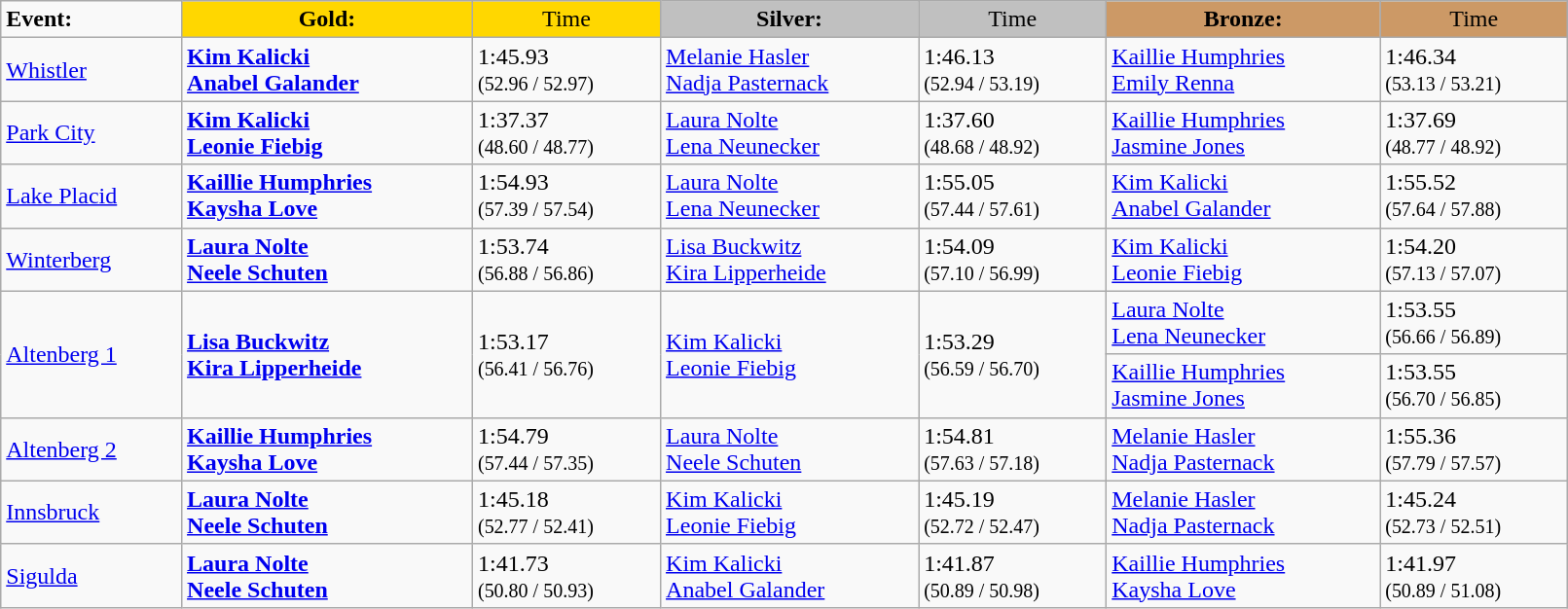<table class="wikitable" style="width:85%;">
<tr>
<td><strong>Event:</strong></td>
<td style="text-align:center; background:gold;"><strong>Gold:</strong></td>
<td style="text-align:center; background:gold;">Time</td>
<td style="text-align:center; background:silver;"><strong>Silver:</strong></td>
<td style="text-align:center; background:silver;">Time</td>
<td style="text-align:center; background:#c96;"><strong>Bronze:</strong></td>
<td style="text-align:center; background:#c96;">Time</td>
</tr>
<tr>
<td> <a href='#'>Whistler</a></td>
<td><strong><a href='#'>Kim Kalicki</a><br><a href='#'>Anabel Galander</a><br><small></small></strong></td>
<td>1:45.93<br><small>(52.96 / 52.97)</small></td>
<td><a href='#'>Melanie Hasler</a><br><a href='#'>Nadja Pasternack</a><br><small></small></td>
<td>1:46.13<br><small>(52.94 / 53.19)</small></td>
<td><a href='#'>Kaillie Humphries</a><br><a href='#'>Emily Renna</a><br><small></small></td>
<td>1:46.34<br><small>(53.13 / 53.21)</small></td>
</tr>
<tr>
<td> <a href='#'>Park City</a></td>
<td><strong><a href='#'>Kim Kalicki</a><br><a href='#'>Leonie Fiebig</a><br><small></small></strong></td>
<td>1:37.37<br><small>(48.60 / 48.77)</small></td>
<td><a href='#'>Laura Nolte</a><br><a href='#'>Lena Neunecker</a><br><small></small></td>
<td>1:37.60<br><small>(48.68 / 48.92)</small></td>
<td><a href='#'>Kaillie Humphries</a><br><a href='#'>Jasmine Jones</a><br><small></small></td>
<td>1:37.69<br><small>(48.77 / 48.92)</small></td>
</tr>
<tr>
<td> <a href='#'>Lake Placid</a></td>
<td><strong><a href='#'>Kaillie Humphries</a><br><a href='#'>Kaysha Love</a><br><small></small></strong></td>
<td>1:54.93<br><small>(57.39 / 57.54)</small></td>
<td><a href='#'>Laura Nolte</a><br><a href='#'>Lena Neunecker</a><br><small></small></td>
<td>1:55.05<br><small>(57.44 / 57.61)</small></td>
<td><a href='#'>Kim Kalicki</a><br><a href='#'>Anabel Galander</a><br><small></small></td>
<td>1:55.52<br><small>(57.64 / 57.88)</small></td>
</tr>
<tr>
<td> <a href='#'>Winterberg</a></td>
<td><strong><a href='#'>Laura Nolte</a><br><a href='#'>Neele Schuten</a><br><small></small></strong></td>
<td>1:53.74<br><small>(56.88 / 56.86)</small></td>
<td><a href='#'>Lisa Buckwitz</a><br><a href='#'>Kira Lipperheide</a><br><small></small></td>
<td>1:54.09<br><small>(57.10 / 56.99)</small></td>
<td><a href='#'>Kim Kalicki</a><br><a href='#'>Leonie Fiebig</a><br><small></small></td>
<td>1:54.20<br><small>(57.13 / 57.07)</small></td>
</tr>
<tr>
<td rowspan="2"> <a href='#'>Altenberg 1</a></td>
<td rowspan="2"><strong><a href='#'>Lisa Buckwitz</a><br><a href='#'>Kira Lipperheide</a><br><small></small></strong></td>
<td rowspan="2">1:53.17<br><small>(56.41 / 56.76)</small></td>
<td rowspan="2"><a href='#'>Kim Kalicki</a><br><a href='#'>Leonie Fiebig</a><br><small></small></td>
<td rowspan="2">1:53.29<br><small>(56.59 / 56.70)</small></td>
<td><a href='#'>Laura Nolte</a><br><a href='#'>Lena Neunecker</a><br><small></small></td>
<td>1:53.55<br><small>(56.66 / 56.89)</small></td>
</tr>
<tr>
<td><a href='#'>Kaillie Humphries</a><br><a href='#'>Jasmine Jones</a><br><small></small></td>
<td>1:53.55<br><small>(56.70 / 56.85)</small></td>
</tr>
<tr>
<td> <a href='#'>Altenberg 2</a></td>
<td><strong><a href='#'>Kaillie Humphries</a><br><a href='#'>Kaysha Love</a><br><small></small></strong></td>
<td>1:54.79<br><small>(57.44 / 57.35)</small></td>
<td><a href='#'>Laura Nolte</a><br><a href='#'>Neele Schuten</a><br><small></small></td>
<td>1:54.81<br><small>(57.63 / 57.18)</small></td>
<td><a href='#'>Melanie Hasler</a><br><a href='#'>Nadja Pasternack</a><br><small></small></td>
<td>1:55.36<br><small>(57.79 / 57.57)</small></td>
</tr>
<tr>
<td> <a href='#'>Innsbruck</a></td>
<td><strong><a href='#'>Laura Nolte</a><br><a href='#'>Neele Schuten</a><br><small></small></strong></td>
<td>1:45.18<br><small>(52.77 / 52.41)</small></td>
<td><a href='#'>Kim Kalicki</a><br><a href='#'>Leonie Fiebig</a><br><small></small></td>
<td>1:45.19<br><small>(52.72 / 52.47)</small></td>
<td><a href='#'>Melanie Hasler</a><br><a href='#'>Nadja Pasternack</a><br><small></small></td>
<td>1:45.24<br><small>(52.73 / 52.51)</small></td>
</tr>
<tr>
<td> <a href='#'>Sigulda</a></td>
<td><strong><a href='#'>Laura Nolte</a><br><a href='#'>Neele Schuten</a><br><small></small></strong></td>
<td>1:41.73<br><small>(50.80 / 50.93)</small></td>
<td><a href='#'>Kim Kalicki</a><br><a href='#'>Anabel Galander</a><br><small></small></td>
<td>1:41.87<br><small>(50.89 / 50.98)</small></td>
<td><a href='#'>Kaillie Humphries</a><br><a href='#'>Kaysha Love</a><br><small></small></td>
<td>1:41.97<br><small>(50.89 / 51.08)</small></td>
</tr>
</table>
